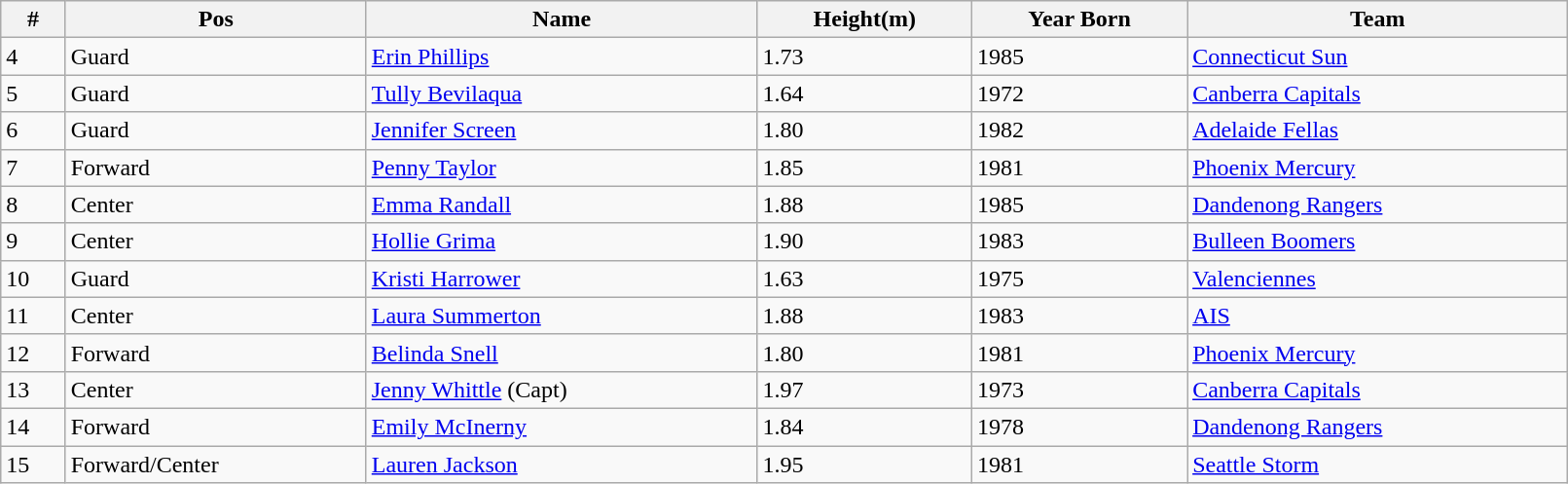<table class="wikitable" width=85%>
<tr>
<th>#</th>
<th>Pos</th>
<th>Name</th>
<th>Height(m)</th>
<th>Year Born</th>
<th>Team</th>
</tr>
<tr>
<td>4</td>
<td>Guard</td>
<td><a href='#'>Erin Phillips</a></td>
<td>1.73</td>
<td>1985</td>
<td> <a href='#'>Connecticut Sun</a></td>
</tr>
<tr>
<td>5</td>
<td>Guard</td>
<td><a href='#'>Tully Bevilaqua</a></td>
<td>1.64</td>
<td>1972</td>
<td> <a href='#'>Canberra Capitals</a></td>
</tr>
<tr>
<td>6</td>
<td>Guard</td>
<td><a href='#'>Jennifer Screen</a></td>
<td>1.80</td>
<td>1982</td>
<td> <a href='#'>Adelaide Fellas</a></td>
</tr>
<tr>
<td>7</td>
<td>Forward</td>
<td><a href='#'>Penny Taylor</a></td>
<td>1.85</td>
<td>1981</td>
<td> <a href='#'>Phoenix Mercury</a></td>
</tr>
<tr>
<td>8</td>
<td>Center</td>
<td><a href='#'>Emma Randall</a></td>
<td>1.88</td>
<td>1985</td>
<td> <a href='#'>Dandenong Rangers</a></td>
</tr>
<tr>
<td>9</td>
<td>Center</td>
<td><a href='#'>Hollie Grima</a></td>
<td>1.90</td>
<td>1983</td>
<td> <a href='#'>Bulleen Boomers</a></td>
</tr>
<tr>
<td>10</td>
<td>Guard</td>
<td><a href='#'>Kristi Harrower</a></td>
<td>1.63</td>
<td>1975</td>
<td> <a href='#'>Valenciennes</a></td>
</tr>
<tr>
<td>11</td>
<td>Center</td>
<td><a href='#'>Laura Summerton</a></td>
<td>1.88</td>
<td>1983</td>
<td> <a href='#'>AIS</a></td>
</tr>
<tr>
<td>12</td>
<td>Forward</td>
<td><a href='#'>Belinda Snell</a></td>
<td>1.80</td>
<td>1981</td>
<td> <a href='#'>Phoenix Mercury</a></td>
</tr>
<tr>
<td>13</td>
<td>Center</td>
<td><a href='#'>Jenny Whittle</a> (Capt)</td>
<td>1.97</td>
<td>1973</td>
<td> <a href='#'>Canberra Capitals</a></td>
</tr>
<tr>
<td>14</td>
<td>Forward</td>
<td><a href='#'>Emily McInerny</a></td>
<td>1.84</td>
<td>1978</td>
<td> <a href='#'>Dandenong Rangers</a></td>
</tr>
<tr>
<td>15</td>
<td>Forward/Center</td>
<td><a href='#'>Lauren Jackson</a></td>
<td>1.95</td>
<td>1981</td>
<td> <a href='#'>Seattle Storm</a></td>
</tr>
</table>
